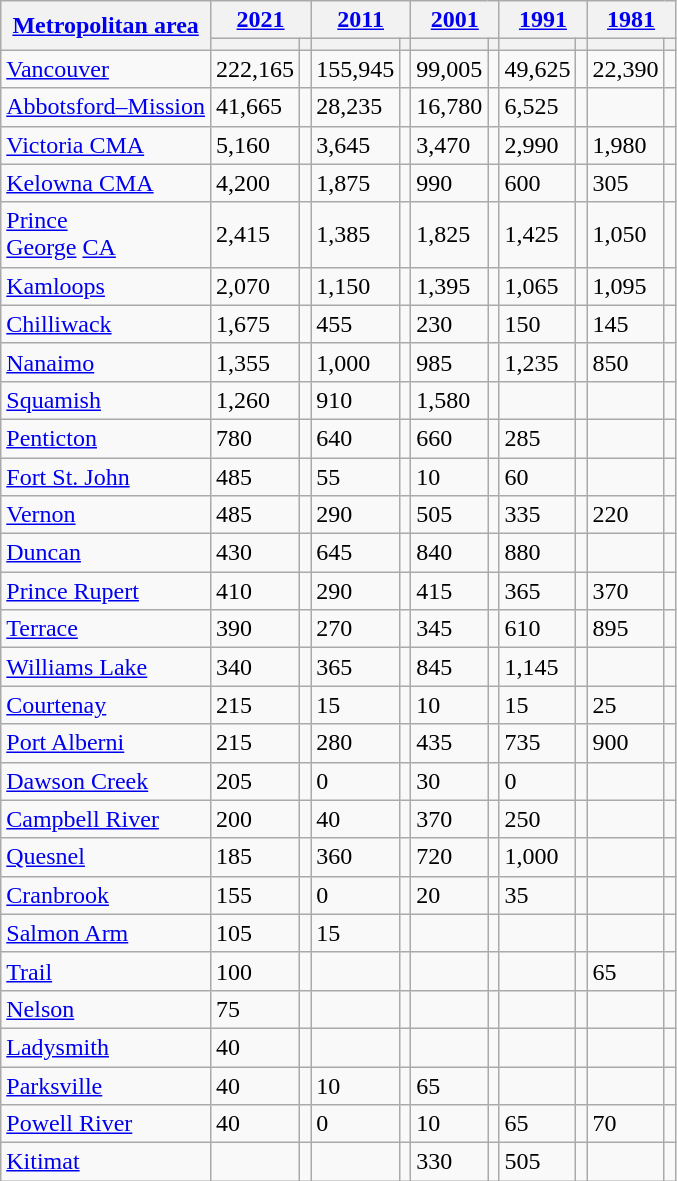<table class="wikitable sortable">
<tr>
<th rowspan="2"><a href='#'>Metropolitan area</a></th>
<th colspan="2"><a href='#'>2021</a></th>
<th colspan="2"><a href='#'>2011</a></th>
<th colspan="2"><a href='#'>2001</a></th>
<th colspan="2"><a href='#'>1991</a></th>
<th colspan="2"><a href='#'>1981</a></th>
</tr>
<tr>
<th><a href='#'></a></th>
<th></th>
<th></th>
<th></th>
<th></th>
<th></th>
<th></th>
<th></th>
<th></th>
<th></th>
</tr>
<tr>
<td><a href='#'>Vancouver </a></td>
<td>222,165</td>
<td></td>
<td>155,945</td>
<td></td>
<td>99,005</td>
<td></td>
<td>49,625</td>
<td></td>
<td>22,390</td>
<td></td>
</tr>
<tr>
<td><a href='#'>Abbotsford–Mission</a> </td>
<td>41,665</td>
<td></td>
<td>28,235</td>
<td></td>
<td>16,780</td>
<td></td>
<td>6,525</td>
<td></td>
<td></td>
<td></td>
</tr>
<tr>
<td><a href='#'>Victoria CMA</a></td>
<td>5,160</td>
<td></td>
<td>3,645</td>
<td></td>
<td>3,470</td>
<td></td>
<td>2,990</td>
<td></td>
<td>1,980</td>
<td></td>
</tr>
<tr>
<td><a href='#'>Kelowna CMA</a></td>
<td>4,200</td>
<td></td>
<td>1,875</td>
<td></td>
<td>990</td>
<td></td>
<td>600</td>
<td></td>
<td>305</td>
<td></td>
</tr>
<tr>
<td><a href='#'>Prince<br>George</a> <a href='#'>CA</a></td>
<td>2,415</td>
<td></td>
<td>1,385</td>
<td></td>
<td>1,825</td>
<td></td>
<td>1,425</td>
<td></td>
<td>1,050</td>
<td></td>
</tr>
<tr>
<td><a href='#'>Kamloops</a> </td>
<td>2,070</td>
<td></td>
<td>1,150</td>
<td></td>
<td>1,395</td>
<td></td>
<td>1,065</td>
<td></td>
<td>1,095</td>
<td></td>
</tr>
<tr>
<td><a href='#'>Chilliwack</a> </td>
<td>1,675</td>
<td></td>
<td>455</td>
<td></td>
<td>230</td>
<td></td>
<td>150</td>
<td></td>
<td>145</td>
<td></td>
</tr>
<tr>
<td><a href='#'>Nanaimo</a> </td>
<td>1,355</td>
<td></td>
<td>1,000</td>
<td></td>
<td>985</td>
<td></td>
<td>1,235</td>
<td></td>
<td>850</td>
<td></td>
</tr>
<tr>
<td><a href='#'>Squamish</a> </td>
<td>1,260</td>
<td></td>
<td>910</td>
<td></td>
<td>1,580</td>
<td></td>
<td></td>
<td></td>
<td></td>
<td></td>
</tr>
<tr>
<td><a href='#'>Penticton</a> </td>
<td>780</td>
<td></td>
<td>640</td>
<td></td>
<td>660</td>
<td></td>
<td>285</td>
<td></td>
<td></td>
<td></td>
</tr>
<tr>
<td><a href='#'>Fort St. John</a> </td>
<td>485</td>
<td></td>
<td>55</td>
<td></td>
<td>10</td>
<td></td>
<td>60</td>
<td></td>
<td></td>
<td></td>
</tr>
<tr>
<td><a href='#'>Vernon</a> </td>
<td>485</td>
<td></td>
<td>290</td>
<td></td>
<td>505</td>
<td></td>
<td>335</td>
<td></td>
<td>220</td>
<td></td>
</tr>
<tr>
<td><a href='#'>Duncan</a> </td>
<td>430</td>
<td></td>
<td>645</td>
<td></td>
<td>840</td>
<td></td>
<td>880</td>
<td></td>
<td></td>
<td></td>
</tr>
<tr>
<td><a href='#'>Prince Rupert</a> </td>
<td>410</td>
<td></td>
<td>290</td>
<td></td>
<td>415</td>
<td></td>
<td>365</td>
<td></td>
<td>370</td>
<td></td>
</tr>
<tr>
<td><a href='#'>Terrace</a> </td>
<td>390</td>
<td></td>
<td>270</td>
<td></td>
<td>345</td>
<td></td>
<td>610</td>
<td></td>
<td>895</td>
<td></td>
</tr>
<tr>
<td><a href='#'>Williams Lake</a> </td>
<td>340</td>
<td></td>
<td>365</td>
<td></td>
<td>845</td>
<td></td>
<td>1,145</td>
<td></td>
<td></td>
<td></td>
</tr>
<tr>
<td><a href='#'>Courtenay</a> </td>
<td>215</td>
<td></td>
<td>15</td>
<td></td>
<td>10</td>
<td></td>
<td>15</td>
<td></td>
<td>25</td>
<td></td>
</tr>
<tr>
<td><a href='#'>Port Alberni</a> </td>
<td>215</td>
<td></td>
<td>280</td>
<td></td>
<td>435</td>
<td></td>
<td>735</td>
<td></td>
<td>900</td>
<td></td>
</tr>
<tr>
<td><a href='#'>Dawson Creek</a> </td>
<td>205</td>
<td></td>
<td>0</td>
<td></td>
<td>30</td>
<td></td>
<td>0</td>
<td></td>
<td></td>
<td></td>
</tr>
<tr>
<td><a href='#'>Campbell River</a> </td>
<td>200</td>
<td></td>
<td>40</td>
<td></td>
<td>370</td>
<td></td>
<td>250</td>
<td></td>
<td></td>
<td></td>
</tr>
<tr>
<td><a href='#'>Quesnel</a> </td>
<td>185</td>
<td></td>
<td>360</td>
<td></td>
<td>720</td>
<td></td>
<td>1,000</td>
<td></td>
<td></td>
<td></td>
</tr>
<tr>
<td><a href='#'>Cranbrook</a> </td>
<td>155</td>
<td></td>
<td>0</td>
<td></td>
<td>20</td>
<td></td>
<td>35</td>
<td></td>
<td></td>
<td></td>
</tr>
<tr>
<td><a href='#'>Salmon Arm</a> </td>
<td>105</td>
<td></td>
<td>15</td>
<td></td>
<td></td>
<td></td>
<td></td>
<td></td>
<td></td>
<td></td>
</tr>
<tr>
<td><a href='#'>Trail</a> </td>
<td>100</td>
<td></td>
<td></td>
<td></td>
<td></td>
<td></td>
<td></td>
<td></td>
<td>65</td>
<td></td>
</tr>
<tr>
<td><a href='#'>Nelson</a> </td>
<td>75</td>
<td></td>
<td></td>
<td></td>
<td></td>
<td></td>
<td></td>
<td></td>
<td></td>
<td></td>
</tr>
<tr>
<td><a href='#'>Ladysmith</a> </td>
<td>40</td>
<td></td>
<td></td>
<td></td>
<td></td>
<td></td>
<td></td>
<td></td>
<td></td>
<td></td>
</tr>
<tr>
<td><a href='#'>Parksville</a> </td>
<td>40</td>
<td></td>
<td>10</td>
<td></td>
<td>65</td>
<td></td>
<td></td>
<td></td>
<td></td>
<td></td>
</tr>
<tr>
<td><a href='#'>Powell River</a> </td>
<td>40</td>
<td></td>
<td>0</td>
<td></td>
<td>10</td>
<td></td>
<td>65</td>
<td></td>
<td>70</td>
<td></td>
</tr>
<tr>
<td><a href='#'>Kitimat</a> </td>
<td></td>
<td></td>
<td></td>
<td></td>
<td>330</td>
<td></td>
<td>505</td>
<td></td>
<td></td>
<td></td>
</tr>
</table>
